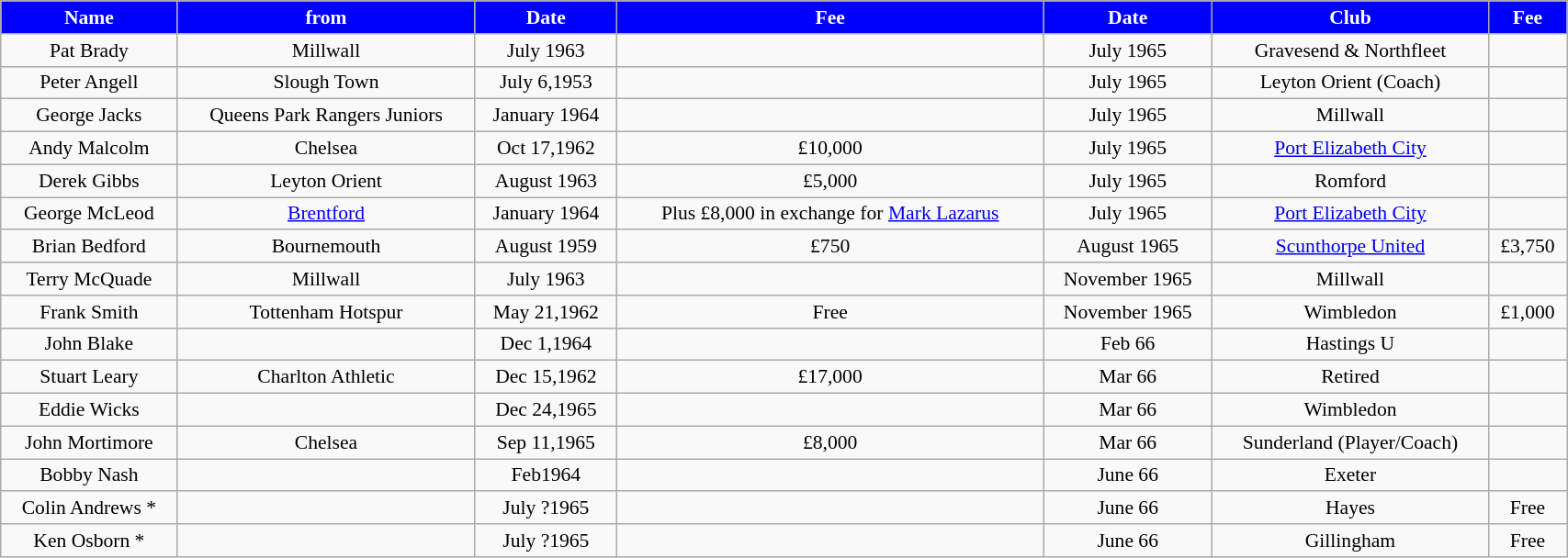<table class="wikitable" style="text-align:center; font-size:90%; width:90%;">
<tr>
<th style="background:#0000FF; color:#FFFFFF; text-align:center;"><strong>Name</strong></th>
<th style="background:#0000FF; color:#FFFFFF; text-align:center;">from</th>
<th style="background:#0000FF; color:#FFFFFF; text-align:center;">Date</th>
<th style="background:#0000FF; color:#FFFFFF; text-align:center;">Fee</th>
<th style="background:#0000FF; color:#FFFFFF; text-align:center;"><strong>Date</strong></th>
<th style="background:#0000FF; color:#FFFFFF; text-align:center;">Club</th>
<th style="background:#0000FF; color:#FFFFFF; text-align:center;"><strong>Fee</strong></th>
</tr>
<tr>
<td>Pat Brady</td>
<td>Millwall</td>
<td>July 1963</td>
<td></td>
<td>July 1965</td>
<td>Gravesend & Northfleet</td>
<td></td>
</tr>
<tr>
<td>Peter Angell</td>
<td>Slough Town</td>
<td>July 6,1953</td>
<td></td>
<td>July 1965</td>
<td>Leyton Orient (Coach)</td>
<td></td>
</tr>
<tr>
<td>George Jacks</td>
<td>Queens Park Rangers Juniors</td>
<td>January 1964</td>
<td></td>
<td>July 1965</td>
<td>Millwall</td>
<td></td>
</tr>
<tr>
<td>Andy Malcolm</td>
<td>Chelsea</td>
<td>Oct 17,1962</td>
<td>£10,000</td>
<td>July 1965</td>
<td><a href='#'>Port Elizabeth City</a></td>
<td></td>
</tr>
<tr>
<td>Derek Gibbs</td>
<td>Leyton Orient</td>
<td>August 1963</td>
<td>£5,000</td>
<td>July 1965</td>
<td>Romford</td>
<td></td>
</tr>
<tr>
<td>George McLeod</td>
<td><a href='#'>Brentford</a></td>
<td>January 1964</td>
<td>Plus £8,000 in exchange for <a href='#'>Mark Lazarus</a></td>
<td>July 1965</td>
<td><a href='#'>Port Elizabeth City</a></td>
<td></td>
</tr>
<tr>
<td>Brian Bedford</td>
<td>Bournemouth</td>
<td>August 1959</td>
<td>£750</td>
<td>August 1965</td>
<td><a href='#'>Scunthorpe United</a></td>
<td>£3,750</td>
</tr>
<tr>
<td>Terry McQuade</td>
<td>Millwall</td>
<td>July 1963</td>
<td></td>
<td>November 1965</td>
<td>Millwall</td>
<td></td>
</tr>
<tr>
<td>Frank Smith</td>
<td>Tottenham Hotspur</td>
<td>May 21,1962</td>
<td>Free</td>
<td>November 1965</td>
<td>Wimbledon</td>
<td>£1,000</td>
</tr>
<tr>
<td>John Blake</td>
<td></td>
<td>Dec 1,1964</td>
<td></td>
<td>Feb 66</td>
<td>Hastings U</td>
<td></td>
</tr>
<tr>
<td>Stuart Leary</td>
<td>Charlton Athletic</td>
<td>Dec 15,1962</td>
<td>£17,000</td>
<td>Mar 66</td>
<td>Retired</td>
<td></td>
</tr>
<tr>
<td>Eddie Wicks</td>
<td></td>
<td>Dec 24,1965</td>
<td></td>
<td>Mar 66</td>
<td>Wimbledon</td>
<td></td>
</tr>
<tr>
<td>John Mortimore</td>
<td>Chelsea</td>
<td>Sep 11,1965</td>
<td>£8,000</td>
<td>Mar 66</td>
<td>Sunderland (Player/Coach)</td>
<td></td>
</tr>
<tr>
<td>Bobby Nash</td>
<td></td>
<td>Feb1964</td>
<td></td>
<td>June 66</td>
<td>Exeter</td>
<td></td>
</tr>
<tr>
<td>Colin Andrews *</td>
<td></td>
<td>July ?1965</td>
<td></td>
<td>June 66</td>
<td>Hayes</td>
<td>Free</td>
</tr>
<tr>
<td>Ken Osborn *</td>
<td></td>
<td>July ?1965</td>
<td></td>
<td>June 66</td>
<td>Gillingham</td>
<td>Free</td>
</tr>
</table>
